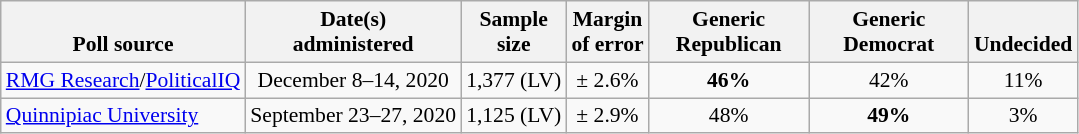<table class="wikitable" style="font-size:90%;text-align:center;">
<tr valign=bottom>
<th>Poll source</th>
<th>Date(s)<br>administered</th>
<th>Sample<br>size</th>
<th>Margin<br>of error</th>
<th style="width:100px;">Generic<br>Republican</th>
<th style="width:100px;">Generic<br>Democrat</th>
<th>Undecided</th>
</tr>
<tr>
<td style="text-align:left;"><a href='#'>RMG Research</a>/<a href='#'>PoliticalIQ</a></td>
<td>December 8–14, 2020</td>
<td>1,377 (LV)</td>
<td>± 2.6%</td>
<td><strong>46%</strong></td>
<td>42%</td>
<td>11%</td>
</tr>
<tr>
<td style="text-align:left;"><a href='#'>Quinnipiac University</a></td>
<td>September 23–27, 2020</td>
<td>1,125 (LV)</td>
<td>± 2.9%</td>
<td>48%</td>
<td><strong>49%</strong></td>
<td>3%</td>
</tr>
</table>
